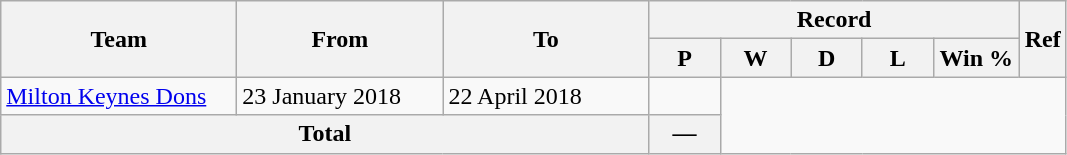<table class="wikitable" style="text-align: center">
<tr>
<th rowspan=2! width=150>Team</th>
<th rowspan=2! width=130>From</th>
<th rowspan=2! width=130>To</th>
<th colspan=5>Record</th>
<th rowspan=2>Ref</th>
</tr>
<tr>
<th width=40>P</th>
<th width=40>W</th>
<th width=40>D</th>
<th width=40>L</th>
<th width=50>Win %</th>
</tr>
<tr>
<td align=left><a href='#'>Milton Keynes Dons</a></td>
<td align=left>23 January 2018</td>
<td align=left>22 April 2018<br></td>
<td></td>
</tr>
<tr>
<th colspan="3">Total<br></th>
<th>—</th>
</tr>
</table>
